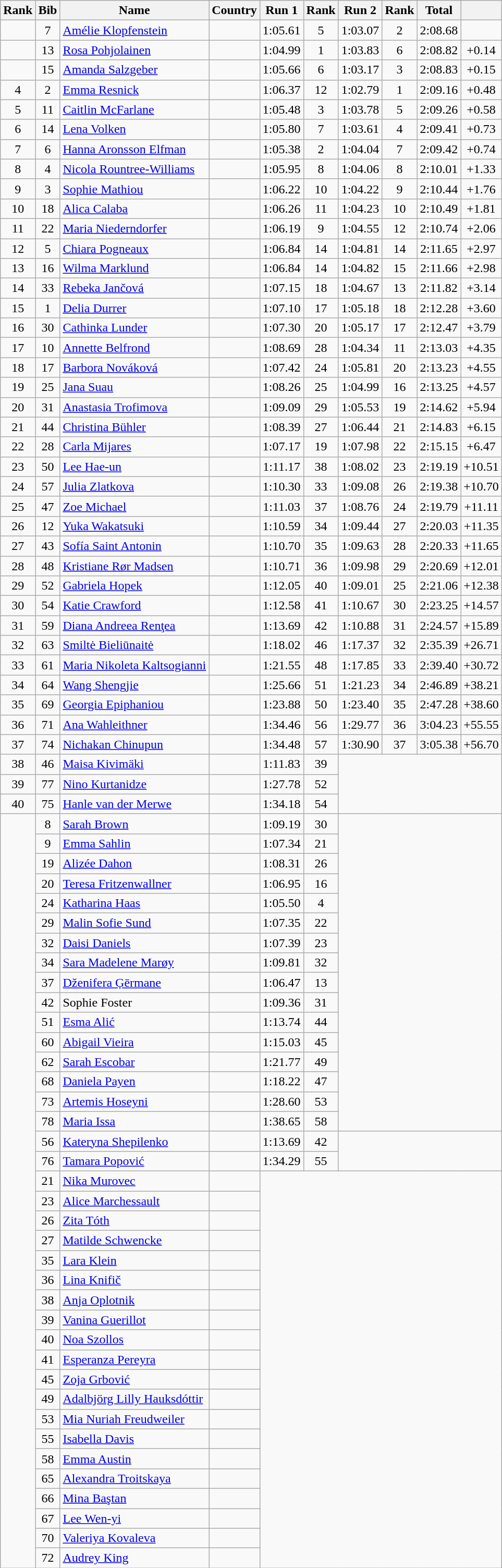<table class="wikitable sortable" style="text-align:center">
<tr>
<th>Rank</th>
<th>Bib</th>
<th>Name</th>
<th>Country</th>
<th>Run 1</th>
<th>Rank</th>
<th>Run 2</th>
<th>Rank</th>
<th>Total</th>
<th></th>
</tr>
<tr>
<td></td>
<td>7</td>
<td align=left><a href='#'>Amélie Klopfenstein</a></td>
<td align=left></td>
<td>1:05.61</td>
<td>5</td>
<td>1:03.07</td>
<td>2</td>
<td>2:08.68</td>
<td></td>
</tr>
<tr>
<td></td>
<td>13</td>
<td align=left><a href='#'>Rosa Pohjolainen</a></td>
<td align=left></td>
<td>1:04.99</td>
<td>1</td>
<td>1:03.83</td>
<td>6</td>
<td>2:08.82</td>
<td>+0.14</td>
</tr>
<tr>
<td></td>
<td>15</td>
<td align=left><a href='#'>Amanda Salzgeber</a></td>
<td align=left></td>
<td>1:05.66</td>
<td>6</td>
<td>1:03.17</td>
<td>3</td>
<td>2:08.83</td>
<td>+0.15</td>
</tr>
<tr>
<td>4</td>
<td>2</td>
<td align=left><a href='#'>Emma Resnick</a></td>
<td align=left></td>
<td>1:06.37</td>
<td>12</td>
<td>1:02.79</td>
<td>1</td>
<td>2:09.16</td>
<td>+0.48</td>
</tr>
<tr>
<td>5</td>
<td>11</td>
<td align=left><a href='#'>Caitlin McFarlane</a></td>
<td align=left></td>
<td>1:05.48</td>
<td>3</td>
<td>1:03.78</td>
<td>5</td>
<td>2:09.26</td>
<td>+0.58</td>
</tr>
<tr>
<td>6</td>
<td>14</td>
<td align=left><a href='#'>Lena Volken</a></td>
<td align=left></td>
<td>1:05.80</td>
<td>7</td>
<td>1:03.61</td>
<td>4</td>
<td>2:09.41</td>
<td>+0.73</td>
</tr>
<tr>
<td>7</td>
<td>6</td>
<td align=left><a href='#'>Hanna Aronsson Elfman</a></td>
<td align=left></td>
<td>1:05.38</td>
<td>2</td>
<td>1:04.04</td>
<td>7</td>
<td>2:09.42</td>
<td>+0.74</td>
</tr>
<tr>
<td>8</td>
<td>4</td>
<td align=left><a href='#'>Nicola Rountree-Williams</a></td>
<td align=left></td>
<td>1:05.95</td>
<td>8</td>
<td>1:04.06</td>
<td>8</td>
<td>2:10.01</td>
<td>+1.33</td>
</tr>
<tr>
<td>9</td>
<td>3</td>
<td align=left><a href='#'>Sophie Mathiou</a></td>
<td align=left></td>
<td>1:06.22</td>
<td>10</td>
<td>1:04.22</td>
<td>9</td>
<td>2:10.44</td>
<td>+1.76</td>
</tr>
<tr>
<td>10</td>
<td>18</td>
<td align=left><a href='#'>Alica Calaba</a></td>
<td align=left></td>
<td>1:06.26</td>
<td>11</td>
<td>1:04.23</td>
<td>10</td>
<td>2:10.49</td>
<td>+1.81</td>
</tr>
<tr>
<td>11</td>
<td>22</td>
<td align=left><a href='#'>Maria Niederndorfer</a></td>
<td align=left></td>
<td>1:06.19</td>
<td>9</td>
<td>1:04.55</td>
<td>12</td>
<td>2:10.74</td>
<td>+2.06</td>
</tr>
<tr>
<td>12</td>
<td>5</td>
<td align=left><a href='#'>Chiara Pogneaux</a></td>
<td align=left></td>
<td>1:06.84</td>
<td>14</td>
<td>1:04.81</td>
<td>14</td>
<td>2:11.65</td>
<td>+2.97</td>
</tr>
<tr>
<td>13</td>
<td>16</td>
<td align=left><a href='#'>Wilma Marklund</a></td>
<td align=left></td>
<td>1:06.84</td>
<td>14</td>
<td>1:04.82</td>
<td>15</td>
<td>2:11.66</td>
<td>+2.98</td>
</tr>
<tr>
<td>14</td>
<td>33</td>
<td align=left><a href='#'>Rebeka Jančová</a></td>
<td align=left></td>
<td>1:07.15</td>
<td>18</td>
<td>1:04.67</td>
<td>13</td>
<td>2:11.82</td>
<td>+3.14</td>
</tr>
<tr>
<td>15</td>
<td>1</td>
<td align=left><a href='#'>Delia Durrer</a></td>
<td align=left></td>
<td>1:07.10</td>
<td>17</td>
<td>1:05.18</td>
<td>18</td>
<td>2:12.28</td>
<td>+3.60</td>
</tr>
<tr>
<td>16</td>
<td>30</td>
<td align=left><a href='#'>Cathinka Lunder</a></td>
<td align=left></td>
<td>1:07.30</td>
<td>20</td>
<td>1:05.17</td>
<td>17</td>
<td>2:12.47</td>
<td>+3.79</td>
</tr>
<tr>
<td>17</td>
<td>10</td>
<td align=left><a href='#'>Annette Belfrond</a></td>
<td align=left></td>
<td>1:08.69</td>
<td>28</td>
<td>1:04.34</td>
<td>11</td>
<td>2:13.03</td>
<td>+4.35</td>
</tr>
<tr>
<td>18</td>
<td>17</td>
<td align=left><a href='#'>Barbora Nováková</a></td>
<td align=left></td>
<td>1:07.42</td>
<td>24</td>
<td>1:05.81</td>
<td>20</td>
<td>2:13.23</td>
<td>+4.55</td>
</tr>
<tr>
<td>19</td>
<td>25</td>
<td align=left><a href='#'>Jana Suau</a></td>
<td align=left></td>
<td>1:08.26</td>
<td>25</td>
<td>1:04.99</td>
<td>16</td>
<td>2:13.25</td>
<td>+4.57</td>
</tr>
<tr>
<td>20</td>
<td>31</td>
<td align=left><a href='#'>Anastasia Trofimova</a></td>
<td align=left></td>
<td>1:09.09</td>
<td>29</td>
<td>1:05.53</td>
<td>19</td>
<td>2:14.62</td>
<td>+5.94</td>
</tr>
<tr>
<td>21</td>
<td>44</td>
<td align=left><a href='#'>Christina Bühler</a></td>
<td align=left></td>
<td>1:08.39</td>
<td>27</td>
<td>1:06.44</td>
<td>21</td>
<td>2:14.83</td>
<td>+6.15</td>
</tr>
<tr>
<td>22</td>
<td>28</td>
<td align=left><a href='#'>Carla Mijares</a></td>
<td align=left></td>
<td>1:07.17</td>
<td>19</td>
<td>1:07.98</td>
<td>22</td>
<td>2:15.15</td>
<td>+6.47</td>
</tr>
<tr>
<td>23</td>
<td>50</td>
<td align=left><a href='#'>Lee Hae-un</a></td>
<td align=left></td>
<td>1:11.17</td>
<td>38</td>
<td>1:08.02</td>
<td>23</td>
<td>2:19.19</td>
<td>+10.51</td>
</tr>
<tr>
<td>24</td>
<td>57</td>
<td align=left><a href='#'>Julia Zlatkova</a></td>
<td align=left></td>
<td>1:10.30</td>
<td>33</td>
<td>1:09.08</td>
<td>26</td>
<td>2:19.38</td>
<td>+10.70</td>
</tr>
<tr>
<td>25</td>
<td>47</td>
<td align=left><a href='#'>Zoe Michael</a></td>
<td align=left></td>
<td>1:11.03</td>
<td>37</td>
<td>1:08.76</td>
<td>24</td>
<td>2:19.79</td>
<td>+11.11</td>
</tr>
<tr>
<td>26</td>
<td>12</td>
<td align=left><a href='#'>Yuka Wakatsuki</a></td>
<td align=left></td>
<td>1:10.59</td>
<td>34</td>
<td>1:09.44</td>
<td>27</td>
<td>2:20.03</td>
<td>+11.35</td>
</tr>
<tr>
<td>27</td>
<td>43</td>
<td align=left><a href='#'>Sofía Saint Antonin</a></td>
<td align=left></td>
<td>1:10.70</td>
<td>35</td>
<td>1:09.63</td>
<td>28</td>
<td>2:20.33</td>
<td>+11.65</td>
</tr>
<tr>
<td>28</td>
<td>48</td>
<td align=left><a href='#'>Kristiane Rør Madsen</a></td>
<td align=left></td>
<td>1:10.71</td>
<td>36</td>
<td>1:09.98</td>
<td>29</td>
<td>2:20.69</td>
<td>+12.01</td>
</tr>
<tr>
<td>29</td>
<td>52</td>
<td align=left><a href='#'>Gabriela Hopek</a></td>
<td align=left></td>
<td>1:12.05</td>
<td>40</td>
<td>1:09.01</td>
<td>25</td>
<td>2:21.06</td>
<td>+12.38</td>
</tr>
<tr>
<td>30</td>
<td>54</td>
<td align=left><a href='#'>Katie Crawford</a></td>
<td align=left></td>
<td>1:12.58</td>
<td>41</td>
<td>1:10.67</td>
<td>30</td>
<td>2:23.25</td>
<td>+14.57</td>
</tr>
<tr>
<td>31</td>
<td>59</td>
<td align=left><a href='#'>Diana Andreea Renţea</a></td>
<td align=left></td>
<td>1:13.69</td>
<td>42</td>
<td>1:10.88</td>
<td>31</td>
<td>2:24.57</td>
<td>+15.89</td>
</tr>
<tr>
<td>32</td>
<td>63</td>
<td align=left><a href='#'>Smiltė Bieliūnaitė</a></td>
<td align=left></td>
<td>1:18.02</td>
<td>46</td>
<td>1:17.37</td>
<td>32</td>
<td>2:35.39</td>
<td>+26.71</td>
</tr>
<tr>
<td>33</td>
<td>61</td>
<td align=left><a href='#'>Maria Nikoleta Kaltsogianni</a></td>
<td align=left></td>
<td>1:21.55</td>
<td>48</td>
<td>1:17.85</td>
<td>33</td>
<td>2:39.40</td>
<td>+30.72</td>
</tr>
<tr>
<td>34</td>
<td>64</td>
<td align=left><a href='#'>Wang Shengjie</a></td>
<td align=left></td>
<td>1:25.66</td>
<td>51</td>
<td>1:21.23</td>
<td>34</td>
<td>2:46.89</td>
<td>+38.21</td>
</tr>
<tr>
<td>35</td>
<td>69</td>
<td align=left><a href='#'>Georgia Epiphaniou</a></td>
<td align=left></td>
<td>1:23.88</td>
<td>50</td>
<td>1:23.40</td>
<td>35</td>
<td>2:47.28</td>
<td>+38.60</td>
</tr>
<tr>
<td>36</td>
<td>71</td>
<td align=left><a href='#'>Ana Wahleithner</a></td>
<td align=left></td>
<td>1:34.46</td>
<td>56</td>
<td>1:29.77</td>
<td>36</td>
<td>3:04.23</td>
<td>+55.55</td>
</tr>
<tr>
<td>37</td>
<td>74</td>
<td align=left><a href='#'>Nichakan Chinupun</a></td>
<td align=left></td>
<td>1:34.48</td>
<td>57</td>
<td>1:30.90</td>
<td>37</td>
<td>3:05.38</td>
<td>+56.70</td>
</tr>
<tr>
<td>38</td>
<td>46</td>
<td align=left><a href='#'>Maisa Kivimäki</a></td>
<td align=left></td>
<td>1:11.83</td>
<td>39</td>
<td colspan=4 rowspan=3></td>
</tr>
<tr>
<td>39</td>
<td>77</td>
<td align=left><a href='#'>Nino Kurtanidze</a></td>
<td align=left></td>
<td>1:27.78</td>
<td>52</td>
</tr>
<tr>
<td>40</td>
<td>75</td>
<td align=left><a href='#'>Hanle van der Merwe</a></td>
<td align=left></td>
<td>1:34.18</td>
<td>54</td>
</tr>
<tr>
<td rowspan=38></td>
<td>8</td>
<td align=left><a href='#'>Sarah Brown</a></td>
<td align=left></td>
<td>1:09.19</td>
<td>30</td>
<td colspan=4 rowspan=16></td>
</tr>
<tr>
<td>9</td>
<td align=left><a href='#'>Emma Sahlin</a></td>
<td align=left></td>
<td>1:07.34</td>
<td>21</td>
</tr>
<tr>
<td>19</td>
<td align=left><a href='#'>Alizée Dahon</a></td>
<td align=left></td>
<td>1:08.31</td>
<td>26</td>
</tr>
<tr>
<td>20</td>
<td align=left><a href='#'>Teresa Fritzenwallner</a></td>
<td align=left></td>
<td>1:06.95</td>
<td>16</td>
</tr>
<tr>
<td>24</td>
<td align=left><a href='#'>Katharina Haas</a></td>
<td align=left></td>
<td>1:05.50</td>
<td>4</td>
</tr>
<tr>
<td>29</td>
<td align=left><a href='#'>Malin Sofie Sund</a></td>
<td align=left></td>
<td>1:07.35</td>
<td>22</td>
</tr>
<tr>
<td>32</td>
<td align=left><a href='#'>Daisi Daniels</a></td>
<td align=left></td>
<td>1:07.39</td>
<td>23</td>
</tr>
<tr>
<td>34</td>
<td align=left><a href='#'>Sara Madelene Marøy</a></td>
<td align=left></td>
<td>1:09.81</td>
<td>32</td>
</tr>
<tr>
<td>37</td>
<td align=left><a href='#'>Dženifera Ģērmane</a></td>
<td align=left></td>
<td>1:06.47</td>
<td>13</td>
</tr>
<tr>
<td>42</td>
<td align=left>Sophie Foster</td>
<td align=left></td>
<td>1:09.36</td>
<td>31</td>
</tr>
<tr>
<td>51</td>
<td align=left><a href='#'>Esma Alić</a></td>
<td align=left></td>
<td>1:13.74</td>
<td>44</td>
</tr>
<tr>
<td>60</td>
<td align=left><a href='#'>Abigail Vieira</a></td>
<td align=left></td>
<td>1:15.03</td>
<td>45</td>
</tr>
<tr>
<td>62</td>
<td align=left><a href='#'>Sarah Escobar</a></td>
<td align=left></td>
<td>1:21.77</td>
<td>49</td>
</tr>
<tr>
<td>68</td>
<td align=left><a href='#'>Daniela Payen</a></td>
<td align=left></td>
<td>1:18.22</td>
<td>47</td>
</tr>
<tr>
<td>73</td>
<td align=left><a href='#'>Artemis Hoseyni</a></td>
<td align=left></td>
<td>1:28.60</td>
<td>53</td>
</tr>
<tr>
<td>78</td>
<td align=left><a href='#'>Maria Issa</a></td>
<td align=left></td>
<td>1:38.65</td>
<td>58</td>
</tr>
<tr>
<td>56</td>
<td align=left><a href='#'>Kateryna Shepilenko</a></td>
<td align=left></td>
<td>1:13.69</td>
<td>42</td>
<td colspan=4 rowspan=2></td>
</tr>
<tr>
<td>76</td>
<td align=left><a href='#'>Tamara Popović</a></td>
<td align=left></td>
<td>1:34.29</td>
<td>55</td>
</tr>
<tr>
<td>21</td>
<td align=left><a href='#'>Nika Murovec</a></td>
<td align=left></td>
<td colspan=6 rowspan=20></td>
</tr>
<tr>
<td>23</td>
<td align=left><a href='#'>Alice Marchessault</a></td>
<td align=left></td>
</tr>
<tr>
<td>26</td>
<td align=left><a href='#'>Zita Tóth</a></td>
<td align=left></td>
</tr>
<tr>
<td>27</td>
<td align=left><a href='#'>Matilde Schwencke</a></td>
<td align=left></td>
</tr>
<tr>
<td>35</td>
<td align=left><a href='#'>Lara Klein</a></td>
<td align=left></td>
</tr>
<tr>
<td>36</td>
<td align=left><a href='#'>Lina Knifič</a></td>
<td align=left></td>
</tr>
<tr>
<td>38</td>
<td align=left><a href='#'>Anja Oplotnik</a></td>
<td align=left></td>
</tr>
<tr>
<td>39</td>
<td align=left><a href='#'>Vanina Guerillot</a></td>
<td align=left></td>
</tr>
<tr>
<td>40</td>
<td align=left><a href='#'>Noa Szollos</a></td>
<td align=left></td>
</tr>
<tr>
<td>41</td>
<td align=left><a href='#'>Esperanza Pereyra</a></td>
<td align=left></td>
</tr>
<tr>
<td>45</td>
<td align=left><a href='#'>Zoja Grbović</a></td>
<td align=left></td>
</tr>
<tr>
<td>49</td>
<td align=left><a href='#'>Adalbjörg Lilly Hauksdóttir</a></td>
<td align=left></td>
</tr>
<tr>
<td>53</td>
<td align=left><a href='#'>Mia Nuriah Freudweiler</a></td>
<td align=left></td>
</tr>
<tr>
<td>55</td>
<td align=left><a href='#'>Isabella Davis</a></td>
<td align=left></td>
</tr>
<tr>
<td>58</td>
<td align=left><a href='#'>Emma Austin</a></td>
<td align=left></td>
</tr>
<tr>
<td>65</td>
<td align=left><a href='#'>Alexandra Troitskaya</a></td>
<td align=left></td>
</tr>
<tr>
<td>66</td>
<td align=left><a href='#'>Mina Baştan</a></td>
<td align=left></td>
</tr>
<tr>
<td>67</td>
<td align=left><a href='#'>Lee Wen-yi</a></td>
<td align=left></td>
</tr>
<tr>
<td>70</td>
<td align=left><a href='#'>Valeriya Kovaleva</a></td>
<td align=left></td>
</tr>
<tr>
<td>72</td>
<td align=left><a href='#'>Audrey King</a></td>
<td align=left></td>
</tr>
</table>
